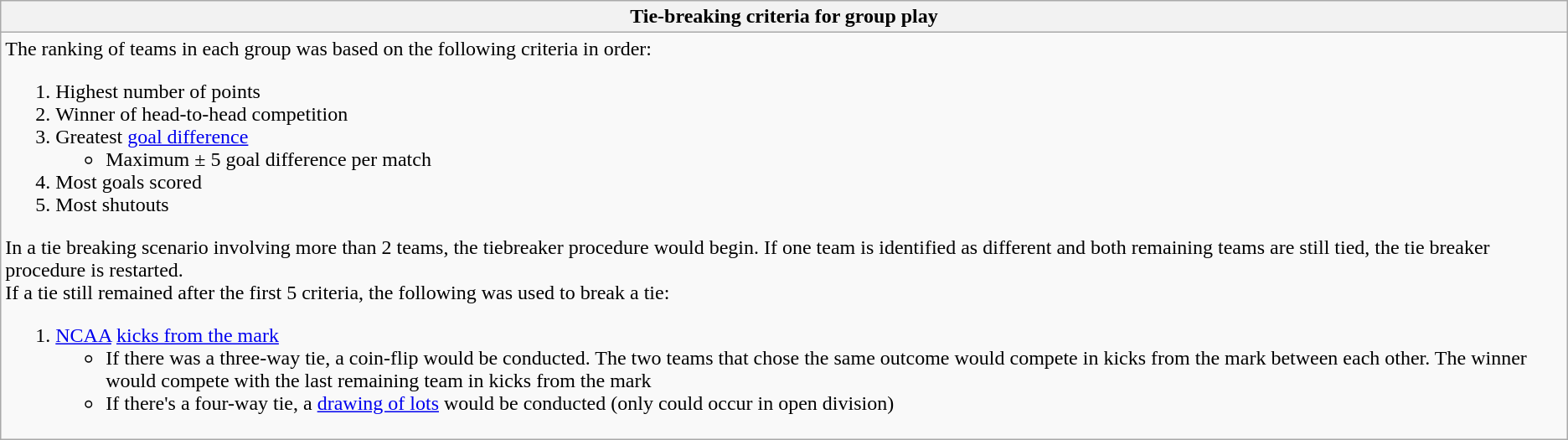<table class="wikitable mw-collapsible mw-collapsed">
<tr>
<th>Tie-breaking criteria for group play</th>
</tr>
<tr>
<td>The ranking of teams in each group was based on the following criteria in order:<br><ol><li>Highest number of points</li><li>Winner of head-to-head competition</li><li>Greatest <a href='#'>goal difference</a><ul><li>Maximum ± 5 goal difference per match</li></ul></li><li>Most goals scored</li><li>Most shutouts</li></ol>In a tie breaking scenario involving more than 2 teams, the tiebreaker procedure would begin. If one team is identified as different and both remaining teams are still tied, the tie breaker procedure is restarted.<br>If a tie still remained after the first 5 criteria, the following was used to break a tie:<ol><li><a href='#'>NCAA</a> <a href='#'>kicks from the mark</a><ul><li>If there was a three-way tie, a coin-flip would be conducted. The two teams that chose the same outcome would compete in kicks from the mark between each other. The winner would compete with the last remaining team in kicks from the mark</li><li>If there's a four-way tie, a <a href='#'>drawing of lots</a> would be conducted (only could occur in open division)</li></ul></li></ol></td>
</tr>
</table>
